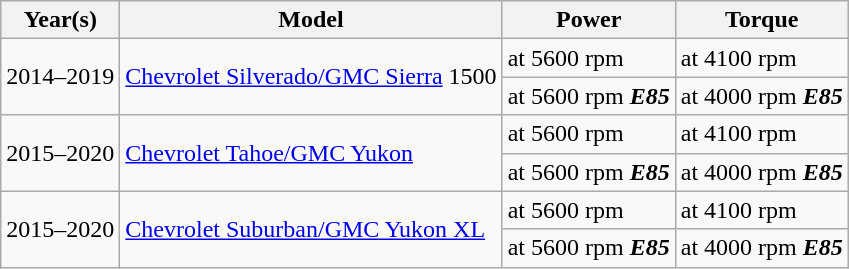<table class="wikitable">
<tr>
<th scope="col">Year(s)</th>
<th scope="col">Model</th>
<th scope="col">Power</th>
<th scope="col">Torque</th>
</tr>
<tr>
<td rowspan="2">2014–2019</td>
<td rowspan="2"><a href='#'>Chevrolet Silverado/GMC Sierra</a> 1500</td>
<td> at 5600 rpm</td>
<td> at 4100 rpm</td>
</tr>
<tr>
<td> at 5600 rpm <strong><em>E85</em></strong></td>
<td> at 4000 rpm <strong><em>E85</em></strong></td>
</tr>
<tr>
<td rowspan="2">2015–2020</td>
<td rowspan="2"><a href='#'>Chevrolet Tahoe/GMC Yukon</a></td>
<td> at 5600 rpm</td>
<td> at 4100 rpm</td>
</tr>
<tr>
<td> at 5600 rpm <strong><em>E85</em></strong></td>
<td> at 4000 rpm <strong><em>E85</em></strong></td>
</tr>
<tr>
<td rowspan="2">2015–2020</td>
<td rowspan="2"><a href='#'>Chevrolet Suburban/GMC Yukon XL</a></td>
<td> at 5600 rpm</td>
<td> at 4100 rpm</td>
</tr>
<tr>
<td> at 5600 rpm <strong><em>E85</em></strong></td>
<td> at 4000 rpm <strong><em>E85</em></strong></td>
</tr>
</table>
